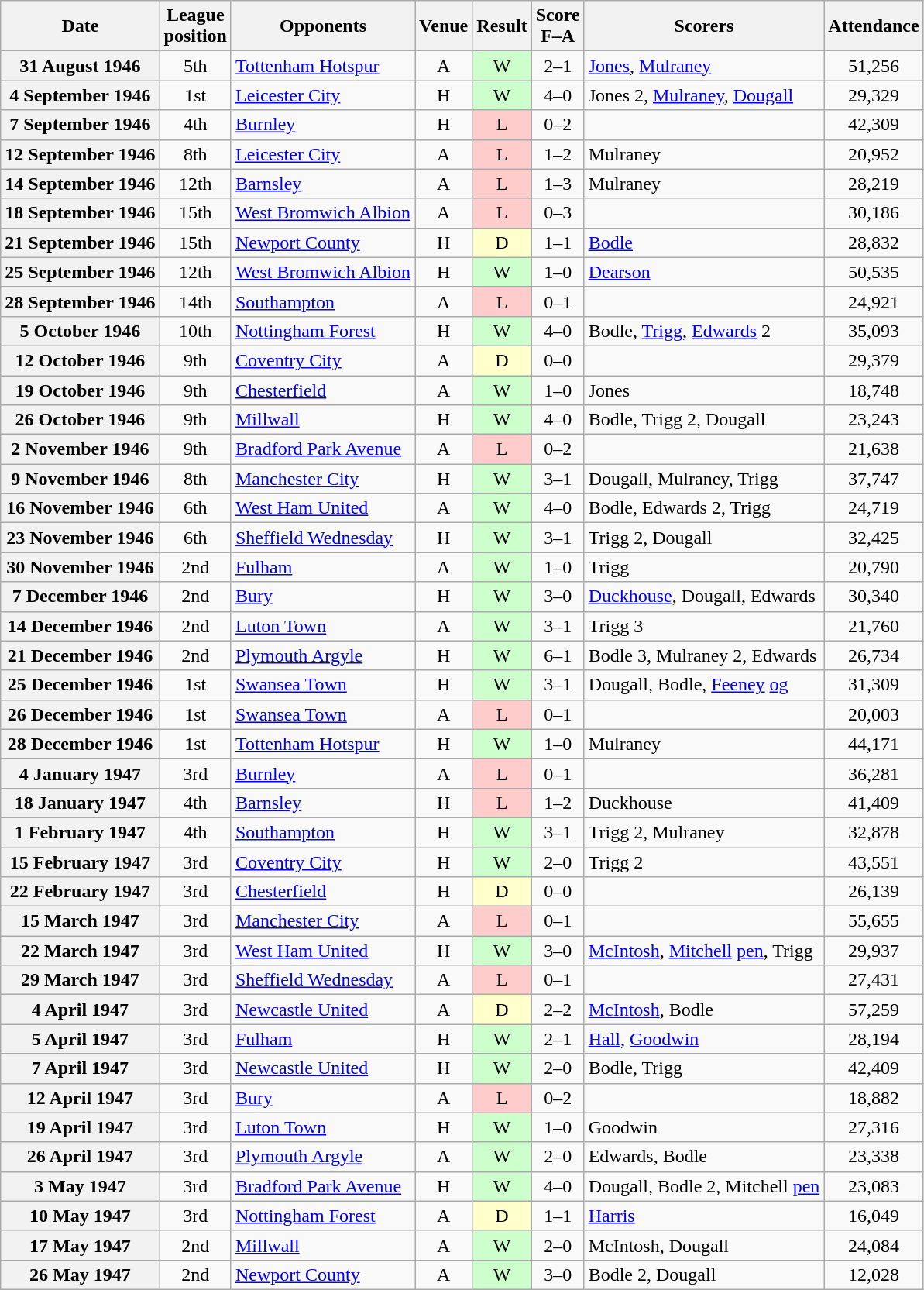<table class="wikitable plainrowheaders" style="text-align:center">
<tr>
<th scope="col">Date</th>
<th scope="col">League<br>position</th>
<th scope="col">Opponents</th>
<th scope="col">Venue</th>
<th scope="col">Result</th>
<th scope="col">Score<br>F–A</th>
<th scope="col">Scorers</th>
<th scope="col">Attendance</th>
</tr>
<tr>
<th scope="row">31 August 1946</th>
<td>5th</td>
<td align="left"><a href='#'>Tottenham Hotspur</a></td>
<td>A</td>
<td style=background:#cfc>W</td>
<td>2–1</td>
<td align="left"><a href='#'>Jones</a>, <a href='#'>Mulraney</a></td>
<td>51,256</td>
</tr>
<tr>
<th scope="row">4 September 1946</th>
<td>1st</td>
<td align="left"><a href='#'>Leicester City</a></td>
<td>H</td>
<td style=background:#cfc>W</td>
<td>4–0</td>
<td align="left">Jones 2, <a href='#'>Mulraney</a>, <a href='#'>Dougall</a></td>
<td>29,329</td>
</tr>
<tr>
<th scope="row">7 September 1946</th>
<td>4th</td>
<td align="left"><a href='#'>Burnley</a></td>
<td>H</td>
<td style=background:#fcc>L</td>
<td>0–2</td>
<td></td>
<td>42,309</td>
</tr>
<tr>
<th scope="row">12 September 1946</th>
<td>8th</td>
<td align="left"><a href='#'>Leicester City</a></td>
<td>A</td>
<td style=background:#fcc>L</td>
<td>1–2</td>
<td align="left">Mulraney</td>
<td>20,952</td>
</tr>
<tr>
<th scope="row">14 September 1946</th>
<td>12th</td>
<td align="left"><a href='#'>Barnsley</a></td>
<td>A</td>
<td style=background:#fcc>L</td>
<td>1–3</td>
<td align="left">Mulraney</td>
<td>28,219</td>
</tr>
<tr>
<th scope="row">18 September 1946</th>
<td>15th</td>
<td align="left"><a href='#'>West Bromwich Albion</a></td>
<td>A</td>
<td style=background:#fcc>L</td>
<td>0–3</td>
<td></td>
<td>30,186</td>
</tr>
<tr>
<th scope="row">21 September 1946</th>
<td>15th</td>
<td align="left"><a href='#'>Newport County</a></td>
<td>H</td>
<td style=background:#ffc>D</td>
<td>1–1</td>
<td align="left"><a href='#'>Bodle</a></td>
<td>28,832</td>
</tr>
<tr>
<th scope="row">25 September 1946</th>
<td>12th</td>
<td align="left"><a href='#'>West Bromwich Albion</a></td>
<td>H</td>
<td style=background:#cfc>W</td>
<td>1–0</td>
<td align="left"><a href='#'>Dearson</a></td>
<td>50,535</td>
</tr>
<tr>
<th scope="row">28 September 1946</th>
<td>14th</td>
<td align="left"><a href='#'>Southampton</a></td>
<td>A</td>
<td style=background:#fcc>L</td>
<td>0–1</td>
<td></td>
<td>24,921</td>
</tr>
<tr>
<th scope="row">5 October 1946</th>
<td>10th</td>
<td align="left"><a href='#'>Nottingham Forest</a></td>
<td>H</td>
<td style=background:#cfc>W</td>
<td>4–0</td>
<td align="left">Bodle, <a href='#'>Trigg</a>, <a href='#'>Edwards</a> 2</td>
<td>35,093</td>
</tr>
<tr>
<th scope="row">12 October 1946</th>
<td>9th</td>
<td align="left"><a href='#'>Coventry City</a></td>
<td>A</td>
<td style=background:#ffc>D</td>
<td>0–0</td>
<td></td>
<td>29,379</td>
</tr>
<tr>
<th scope="row">19 October 1946</th>
<td>9th</td>
<td align="left"><a href='#'>Chesterfield</a></td>
<td>A</td>
<td style=background:#cfc>W</td>
<td>1–0</td>
<td align="left">Jones</td>
<td>18,748</td>
</tr>
<tr>
<th scope="row">26 October 1946</th>
<td>9th</td>
<td align="left"><a href='#'>Millwall</a></td>
<td>H</td>
<td style=background:#cfc>W</td>
<td>4–0</td>
<td align="left">Bodle, Trigg 2, Dougall</td>
<td>23,243</td>
</tr>
<tr>
<th scope="row">2 November 1946</th>
<td>9th</td>
<td align="left"><a href='#'>Bradford Park Avenue</a></td>
<td>A</td>
<td style=background:#fcc>L</td>
<td>0–2</td>
<td></td>
<td>21,638</td>
</tr>
<tr>
<th scope="row">9 November 1946</th>
<td>8th</td>
<td align="left"><a href='#'>Manchester City</a></td>
<td>H</td>
<td style=background:#cfc>W</td>
<td>3–1</td>
<td align="left">Dougall, Mulraney, Trigg</td>
<td>37,747</td>
</tr>
<tr>
<th scope="row">16 November 1946</th>
<td>6th</td>
<td align="left"><a href='#'>West Ham United</a></td>
<td>A</td>
<td style=background:#cfc>W</td>
<td>4–0</td>
<td align="left">Bodle, Edwards 2, Trigg</td>
<td>24,719</td>
</tr>
<tr>
<th scope="row">23 November 1946</th>
<td>6th</td>
<td align="left"><a href='#'>Sheffield Wednesday</a></td>
<td>H</td>
<td style=background:#cfc>W</td>
<td>3–1</td>
<td align="left">Trigg 2, Dougall</td>
<td>32,425</td>
</tr>
<tr>
<th scope="row">30 November 1946</th>
<td>2nd</td>
<td align="left"><a href='#'>Fulham</a></td>
<td>A</td>
<td style=background:#cfc>W</td>
<td>1–0</td>
<td align="left">Trigg</td>
<td>20,790</td>
</tr>
<tr>
<th scope="row">7 December 1946</th>
<td>2nd</td>
<td align="left"><a href='#'>Bury</a></td>
<td>H</td>
<td style=background:#cfc>W</td>
<td>3–0</td>
<td align="left"><a href='#'>Duckhouse</a>, Dougall, Edwards</td>
<td>30,340</td>
</tr>
<tr>
<th scope="row">14 December 1946</th>
<td>2nd</td>
<td align="left"><a href='#'>Luton Town</a></td>
<td>A</td>
<td style=background:#cfc>W</td>
<td>3–1</td>
<td align="left">Trigg 3</td>
<td>21,760</td>
</tr>
<tr>
<th scope="row">21 December 1946</th>
<td>2nd</td>
<td align="left"><a href='#'>Plymouth Argyle</a></td>
<td>H</td>
<td style=background:#cfc>W</td>
<td>6–1</td>
<td align="left">Bodle 3, Mulraney 2, Edwards</td>
<td>26,734</td>
</tr>
<tr>
<th scope="row">25 December 1946</th>
<td>1st</td>
<td align="left"><a href='#'>Swansea Town</a></td>
<td>H</td>
<td style=background:#cfc>W</td>
<td>3–1</td>
<td align="left">Dougall, Bodle, <a href='#'>Feeney</a> <a href='#'>og</a></td>
<td>31,309</td>
</tr>
<tr>
<th scope="row">26 December 1946</th>
<td>1st</td>
<td align="left"><a href='#'>Swansea Town</a></td>
<td>A</td>
<td style=background:#fcc>L</td>
<td>0–1</td>
<td></td>
<td>20,003</td>
</tr>
<tr>
<th scope="row">28 December 1946</th>
<td>1st</td>
<td align="left"><a href='#'>Tottenham Hotspur</a></td>
<td>H</td>
<td style=background:#cfc>W</td>
<td>1–0</td>
<td align="left">Mulraney</td>
<td>44,171</td>
</tr>
<tr>
<th scope="row">4 January 1947</th>
<td>3rd</td>
<td align="left"><a href='#'>Burnley</a></td>
<td>A</td>
<td style=background:#fcc>L</td>
<td>0–1</td>
<td></td>
<td>36,281</td>
</tr>
<tr>
<th scope="row">18 January 1947</th>
<td>4th</td>
<td align="left"><a href='#'>Barnsley</a></td>
<td>H</td>
<td style=background:#fcc>L</td>
<td>1–2</td>
<td align="left">Duckhouse</td>
<td>41,409</td>
</tr>
<tr>
<th scope="row">1 February 1947</th>
<td>4th</td>
<td align="left"><a href='#'>Southampton</a></td>
<td>H</td>
<td style=background:#cfc>W</td>
<td>3–1</td>
<td align="left">Trigg 2, Mulraney</td>
<td>32,878</td>
</tr>
<tr>
<th scope="row">15 February 1947</th>
<td>3rd</td>
<td align="left"><a href='#'>Coventry City</a></td>
<td>H</td>
<td style=background:#cfc>W</td>
<td>2–0</td>
<td align="left">Trigg 2</td>
<td>43,551</td>
</tr>
<tr>
<th scope="row">22 February 1947</th>
<td>3rd</td>
<td align="left"><a href='#'>Chesterfield</a></td>
<td>H</td>
<td style=background:#ffc>D</td>
<td>0–0</td>
<td></td>
<td>26,139</td>
</tr>
<tr>
<th scope="row">15 March 1947</th>
<td>3rd</td>
<td align="left"><a href='#'>Manchester City</a></td>
<td>A</td>
<td style=background:#fcc>L</td>
<td>0–1</td>
<td></td>
<td>55,655</td>
</tr>
<tr>
<th scope="row">22 March 1947</th>
<td>3rd</td>
<td align="left"><a href='#'>West Ham United</a></td>
<td>H</td>
<td style=background:#cfc>W</td>
<td>3–0</td>
<td align="left"><a href='#'>McIntosh</a>, <a href='#'>Mitchell</a> <a href='#'>pen</a>, Trigg</td>
<td>29,937</td>
</tr>
<tr>
<th scope="row">29 March 1947</th>
<td>3rd</td>
<td align="left"><a href='#'>Sheffield Wednesday</a></td>
<td>A</td>
<td style=background:#fcc>L</td>
<td>0–1</td>
<td></td>
<td>27,431</td>
</tr>
<tr>
<th scope="row">4 April 1947</th>
<td>3rd</td>
<td align="left"><a href='#'>Newcastle United</a></td>
<td>A</td>
<td style=background:#ffc>D</td>
<td>2–2</td>
<td align="left"><a href='#'>McIntosh</a>, Bodle</td>
<td>57,259</td>
</tr>
<tr>
<th scope="row">5 April 1947</th>
<td>3rd</td>
<td align="left"><a href='#'>Fulham</a></td>
<td>H</td>
<td style=background:#cfc>W</td>
<td>2–1</td>
<td align="left"><a href='#'>Hall</a>, <a href='#'>Goodwin</a></td>
<td>28,194</td>
</tr>
<tr>
<th scope="row">7 April 1947</th>
<td>3rd</td>
<td align="left"><a href='#'>Newcastle United</a></td>
<td>H</td>
<td style=background:#cfc>W</td>
<td>2–0</td>
<td align="left">Bodle, Trigg</td>
<td>42,409</td>
</tr>
<tr>
<th scope="row">12 April 1947</th>
<td>3rd</td>
<td align="left"><a href='#'>Bury</a></td>
<td>A</td>
<td style=background:#fcc>L</td>
<td>0–2</td>
<td></td>
<td>18,882</td>
</tr>
<tr>
<th scope="row">19 April 1947</th>
<td>3rd</td>
<td align="left"><a href='#'>Luton Town</a></td>
<td>H</td>
<td style=background:#cfc>W</td>
<td>1–0</td>
<td align="left">Goodwin</td>
<td>27,316</td>
</tr>
<tr>
<th scope="row">26 April 1947</th>
<td>3rd</td>
<td align="left"><a href='#'>Plymouth Argyle</a></td>
<td>A</td>
<td style=background:#cfc>W</td>
<td>2–0</td>
<td align="left">Edwards, Bodle</td>
<td>23,338</td>
</tr>
<tr>
<th scope="row">3 May 1947</th>
<td>3rd</td>
<td align="left"><a href='#'>Bradford Park Avenue</a></td>
<td>H</td>
<td style=background:#cfc>W</td>
<td>4–0</td>
<td align="left">Dougall, Bodle 2, Mitchell <a href='#'>pen</a></td>
<td>23,083</td>
</tr>
<tr>
<th scope="row">10 May 1947</th>
<td>3rd</td>
<td align="left"><a href='#'>Nottingham Forest</a></td>
<td>A</td>
<td style=background:#ffc>D</td>
<td>1–1</td>
<td align="left"><a href='#'>Harris</a></td>
<td>16,049</td>
</tr>
<tr>
<th scope="row">17 May 1947</th>
<td>2nd</td>
<td align="left"><a href='#'>Millwall</a></td>
<td>A</td>
<td style=background:#cfc>W</td>
<td>2–0</td>
<td align="left">McIntosh, Dougall</td>
<td>24,084</td>
</tr>
<tr>
<th scope="row">26 May 1947</th>
<td>2nd</td>
<td align="left"><a href='#'>Newport County</a></td>
<td>A</td>
<td style=background:#cfc>W</td>
<td>3–0</td>
<td align="left">Bodle 2, Dougall</td>
<td>12,028</td>
</tr>
</table>
